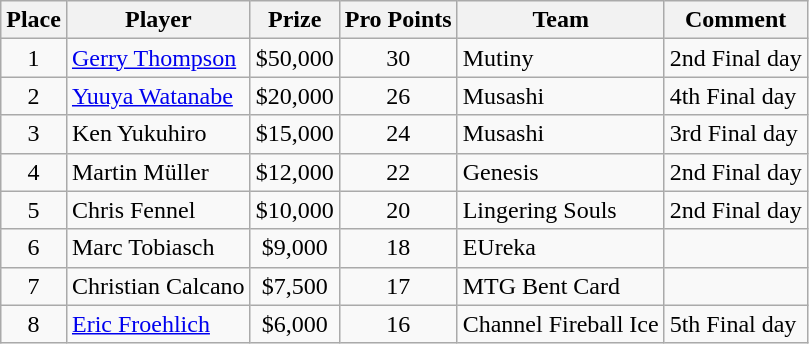<table class="wikitable">
<tr>
<th>Place</th>
<th>Player</th>
<th>Prize</th>
<th>Pro Points</th>
<th>Team</th>
<th>Comment</th>
</tr>
<tr>
<td align=center>1</td>
<td> <a href='#'>Gerry Thompson</a></td>
<td align=center>$50,000</td>
<td align=center>30</td>
<td>Mutiny</td>
<td>2nd Final day</td>
</tr>
<tr>
<td align=center>2</td>
<td> <a href='#'>Yuuya Watanabe</a></td>
<td align=center>$20,000</td>
<td align=center>26</td>
<td>Musashi</td>
<td>4th Final day</td>
</tr>
<tr>
<td align=center>3</td>
<td> Ken Yukuhiro</td>
<td align=center>$15,000</td>
<td align=center>24</td>
<td>Musashi</td>
<td>3rd Final day</td>
</tr>
<tr>
<td align=center>4</td>
<td> Martin Müller</td>
<td align=center>$12,000</td>
<td align=center>22</td>
<td>Genesis</td>
<td>2nd Final day</td>
</tr>
<tr>
<td align=center>5</td>
<td> Chris Fennel</td>
<td align=center>$10,000</td>
<td align=center>20</td>
<td>Lingering Souls</td>
<td>2nd Final day</td>
</tr>
<tr>
<td align=center>6</td>
<td> Marc Tobiasch</td>
<td align=center>$9,000</td>
<td align=center>18</td>
<td>EUreka</td>
<td></td>
</tr>
<tr>
<td align=center>7</td>
<td> Christian Calcano</td>
<td align=center>$7,500</td>
<td align=center>17</td>
<td>MTG Bent Card</td>
<td></td>
</tr>
<tr>
<td align=center>8</td>
<td> <a href='#'>Eric Froehlich</a></td>
<td align=center>$6,000</td>
<td align=center>16</td>
<td>Channel Fireball Ice</td>
<td>5th Final day</td>
</tr>
</table>
